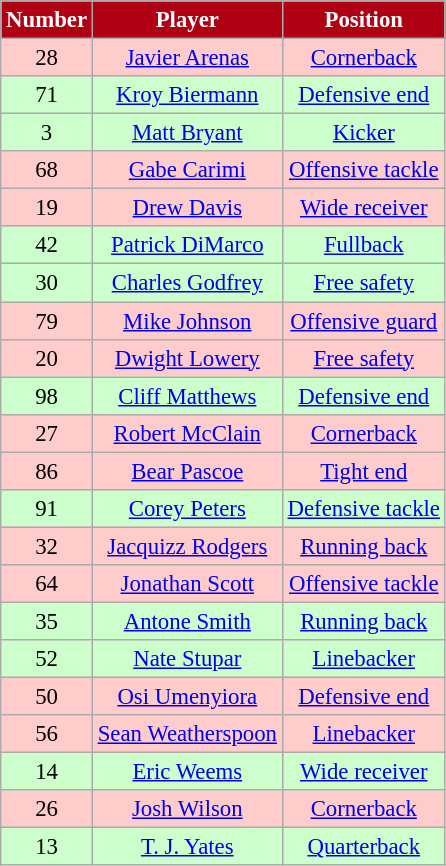<table class="wikitable" style="font-size: 95%; text-align: center;">
<tr>
<th style="background:#b00014;color:white">Number</th>
<th style="background:#b00014;color:white">Player</th>
<th style="background:#b00014;color:white">Position</th>
</tr>
<tr style="background:#fcc;">
<td>28</td>
<td><a href='#'>Javier Arenas</a></td>
<td><a href='#'>Cornerback</a></td>
</tr>
<tr style="background:#cfc;">
<td>71</td>
<td><a href='#'>Kroy Biermann</a></td>
<td><a href='#'>Defensive end</a></td>
</tr>
<tr style="background:#cfc;">
<td>3</td>
<td><a href='#'>Matt Bryant</a></td>
<td><a href='#'>Kicker</a></td>
</tr>
<tr style="background:#fcc;">
<td>68</td>
<td><a href='#'>Gabe Carimi</a></td>
<td><a href='#'>Offensive tackle</a></td>
</tr>
<tr style="background:#fcc;">
<td>19</td>
<td><a href='#'>Drew Davis</a></td>
<td><a href='#'>Wide receiver</a></td>
</tr>
<tr style="background:#cfc;">
<td>42</td>
<td><a href='#'>Patrick DiMarco</a></td>
<td><a href='#'>Fullback</a></td>
</tr>
<tr style="background:#cfc;">
<td>30</td>
<td><a href='#'>Charles Godfrey</a></td>
<td><a href='#'>Free safety</a></td>
</tr>
<tr style="background:#fcc;">
<td>79</td>
<td><a href='#'>Mike Johnson</a></td>
<td><a href='#'>Offensive guard</a></td>
</tr>
<tr style="background:#fcc;">
<td>20</td>
<td><a href='#'>Dwight Lowery</a></td>
<td><a href='#'>Free safety</a></td>
</tr>
<tr style="background:#cfc;">
<td>98</td>
<td><a href='#'>Cliff Matthews</a></td>
<td><a href='#'>Defensive end</a></td>
</tr>
<tr style="background:#fcc;">
<td>27</td>
<td><a href='#'>Robert McClain</a></td>
<td><a href='#'>Cornerback</a></td>
</tr>
<tr style="background:#fcc;">
<td>86</td>
<td><a href='#'>Bear Pascoe</a></td>
<td><a href='#'>Tight end</a></td>
</tr>
<tr style="background:#cfc;">
<td>91</td>
<td><a href='#'>Corey Peters</a></td>
<td><a href='#'>Defensive tackle</a></td>
</tr>
<tr style="background:#fcc;">
<td>32</td>
<td><a href='#'>Jacquizz Rodgers</a></td>
<td><a href='#'>Running back</a></td>
</tr>
<tr style="background:#fcc;">
<td>64</td>
<td><a href='#'>Jonathan Scott</a></td>
<td><a href='#'>Offensive tackle</a></td>
</tr>
<tr style="background:#cfc;">
<td>35</td>
<td><a href='#'>Antone Smith</a></td>
<td><a href='#'>Running back</a></td>
</tr>
<tr style="background:#cfc;">
<td>52</td>
<td><a href='#'>Nate Stupar</a></td>
<td><a href='#'>Linebacker</a></td>
</tr>
<tr style="background:#fcc;">
<td>50</td>
<td><a href='#'>Osi Umenyiora</a></td>
<td><a href='#'>Defensive end</a></td>
</tr>
<tr style="background:#fcc;">
<td>56</td>
<td><a href='#'>Sean Weatherspoon</a></td>
<td><a href='#'>Linebacker</a></td>
</tr>
<tr style="background:#cfc;">
<td>14</td>
<td><a href='#'>Eric Weems</a></td>
<td><a href='#'>Wide receiver</a></td>
</tr>
<tr style="background:#fcc;">
<td>26</td>
<td><a href='#'>Josh Wilson</a></td>
<td><a href='#'>Cornerback</a></td>
</tr>
<tr style="background:#cfc;">
<td>13</td>
<td><a href='#'>T. J. Yates</a></td>
<td><a href='#'>Quarterback</a></td>
</tr>
</table>
